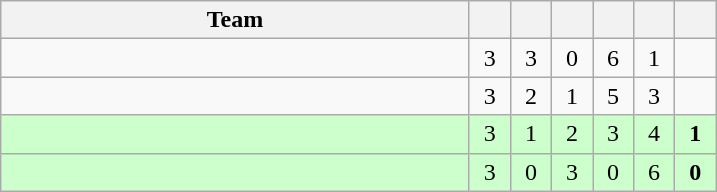<table class=wikitable style="text-align:center">
<tr>
<th width=305>Team</th>
<th width=20></th>
<th width=20></th>
<th width=20></th>
<th width=20></th>
<th width=20></th>
<th width=20></th>
</tr>
<tr>
<td style="text-align:left"></td>
<td>3</td>
<td>3</td>
<td>0</td>
<td>6</td>
<td>1</td>
<td><strong></strong></td>
</tr>
<tr>
<td style="text-align:left"></td>
<td>3</td>
<td>2</td>
<td>1</td>
<td>5</td>
<td>3</td>
<td><strong></strong></td>
</tr>
<tr bgcolor=ccffcc>
<td style="text-align:left"></td>
<td>3</td>
<td>1</td>
<td>2</td>
<td>3</td>
<td>4</td>
<td><strong>1</strong></td>
</tr>
<tr bgcolor=ccffcc>
<td style="text-align:left"></td>
<td>3</td>
<td>0</td>
<td>3</td>
<td>0</td>
<td>6</td>
<td><strong>0</strong></td>
</tr>
</table>
